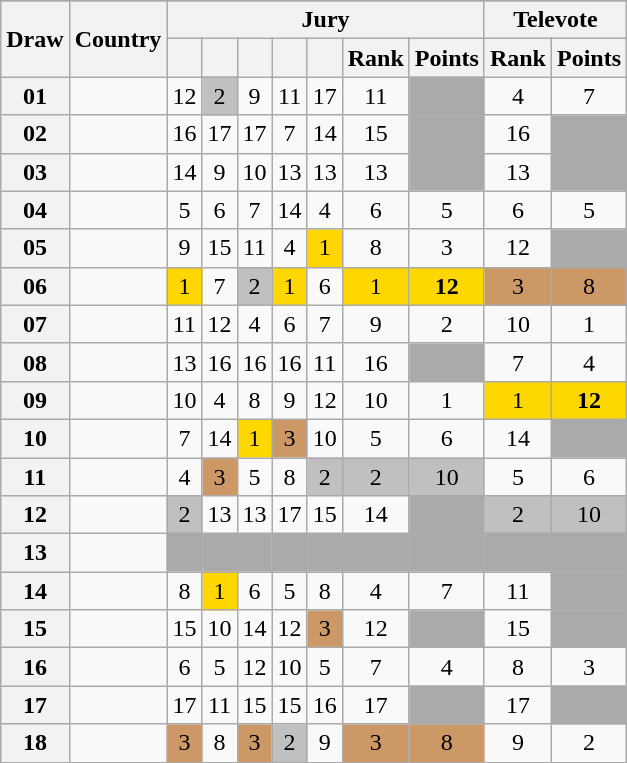<table class="sortable wikitable collapsible plainrowheaders" style="text-align:center;">
<tr>
</tr>
<tr>
<th scope="col" rowspan="2">Draw</th>
<th scope="col" rowspan="2">Country</th>
<th scope="col" colspan="7">Jury</th>
<th scope="col" colspan="2">Televote</th>
</tr>
<tr>
<th scope="col"><small></small></th>
<th scope="col"><small></small></th>
<th scope="col"><small></small></th>
<th scope="col"><small></small></th>
<th scope="col"><small></small></th>
<th scope="col">Rank</th>
<th scope="col">Points</th>
<th scope="col">Rank</th>
<th scope="col">Points</th>
</tr>
<tr>
<th scope="row" style="text-align:center;">01</th>
<td style="text-align:left;"></td>
<td>12</td>
<td style="background:silver;">2</td>
<td>9</td>
<td>11</td>
<td>17</td>
<td>11</td>
<td style="background:#AAAAAA;"></td>
<td>4</td>
<td>7</td>
</tr>
<tr>
<th scope="row" style="text-align:center;">02</th>
<td style="text-align:left;"></td>
<td>16</td>
<td>17</td>
<td>17</td>
<td>7</td>
<td>14</td>
<td>15</td>
<td style="background:#AAAAAA;"></td>
<td>16</td>
<td style="background:#AAAAAA;"></td>
</tr>
<tr>
<th scope="row" style="text-align:center;">03</th>
<td style="text-align:left;"></td>
<td>14</td>
<td>9</td>
<td>10</td>
<td>13</td>
<td>13</td>
<td>13</td>
<td style="background:#AAAAAA;"></td>
<td>13</td>
<td style="background:#AAAAAA;"></td>
</tr>
<tr>
<th scope="row" style="text-align:center;">04</th>
<td style="text-align:left;"></td>
<td>5</td>
<td>6</td>
<td>7</td>
<td>14</td>
<td>4</td>
<td>6</td>
<td>5</td>
<td>6</td>
<td>5</td>
</tr>
<tr>
<th scope="row" style="text-align:center;">05</th>
<td style="text-align:left;"></td>
<td>9</td>
<td>15</td>
<td>11</td>
<td>4</td>
<td style="background:gold;">1</td>
<td>8</td>
<td>3</td>
<td>12</td>
<td style="background:#AAAAAA;"></td>
</tr>
<tr>
<th scope="row" style="text-align:center;">06</th>
<td style="text-align:left;"></td>
<td style="background:gold;">1</td>
<td>7</td>
<td style="background:silver;">2</td>
<td style="background:gold;">1</td>
<td>6</td>
<td style="background:gold;">1</td>
<td style="background:gold;"><strong>12</strong></td>
<td style="background:#CC9966;">3</td>
<td style="background:#CC9966;">8</td>
</tr>
<tr>
<th scope="row" style="text-align:center;">07</th>
<td style="text-align:left;"></td>
<td>11</td>
<td>12</td>
<td>4</td>
<td>6</td>
<td>7</td>
<td>9</td>
<td>2</td>
<td>10</td>
<td>1</td>
</tr>
<tr>
<th scope="row" style="text-align:center;">08</th>
<td style="text-align:left;"></td>
<td>13</td>
<td>16</td>
<td>16</td>
<td>16</td>
<td>11</td>
<td>16</td>
<td style="background:#AAAAAA;"></td>
<td>7</td>
<td>4</td>
</tr>
<tr>
<th scope="row" style="text-align:center;">09</th>
<td style="text-align:left;"></td>
<td>10</td>
<td>4</td>
<td>8</td>
<td>9</td>
<td>12</td>
<td>10</td>
<td>1</td>
<td style="background:gold;">1</td>
<td style="background:gold;"><strong>12</strong></td>
</tr>
<tr>
<th scope="row" style="text-align:center;">10</th>
<td style="text-align:left;"></td>
<td>7</td>
<td>14</td>
<td style="background:gold;">1</td>
<td style="background:#CC9966;">3</td>
<td>10</td>
<td>5</td>
<td>6</td>
<td>14</td>
<td style="background:#AAAAAA;"></td>
</tr>
<tr>
<th scope="row" style="text-align:center;">11</th>
<td style="text-align:left;"></td>
<td>4</td>
<td style="background:#CC9966;">3</td>
<td>5</td>
<td>8</td>
<td style="background:silver;">2</td>
<td style="background:silver;">2</td>
<td style="background:silver;">10</td>
<td>5</td>
<td>6</td>
</tr>
<tr>
<th scope="row" style="text-align:center;">12</th>
<td style="text-align:left;"></td>
<td style="background:silver;">2</td>
<td>13</td>
<td>13</td>
<td>17</td>
<td>15</td>
<td>14</td>
<td style="background:#AAAAAA;"></td>
<td style="background:silver;">2</td>
<td style="background:silver;">10</td>
</tr>
<tr class="sortbottom">
<th scope="row" style="text-align:center;">13</th>
<td style="text-align:left;"></td>
<td style="background:#AAAAAA;"></td>
<td style="background:#AAAAAA;"></td>
<td style="background:#AAAAAA;"></td>
<td style="background:#AAAAAA;"></td>
<td style="background:#AAAAAA;"></td>
<td style="background:#AAAAAA;"></td>
<td style="background:#AAAAAA;"></td>
<td style="background:#AAAAAA;"></td>
<td style="background:#AAAAAA;"></td>
</tr>
<tr>
<th scope="row" style="text-align:center;">14</th>
<td style="text-align:left;"></td>
<td>8</td>
<td style="background:gold;">1</td>
<td>6</td>
<td>5</td>
<td>8</td>
<td>4</td>
<td>7</td>
<td>11</td>
<td style="background:#AAAAAA;"></td>
</tr>
<tr>
<th scope="row" style="text-align:center;">15</th>
<td style="text-align:left;"></td>
<td>15</td>
<td>10</td>
<td>14</td>
<td>12</td>
<td style="background:#CC9966;">3</td>
<td>12</td>
<td style="background:#AAAAAA;"></td>
<td>15</td>
<td style="background:#AAAAAA;"></td>
</tr>
<tr>
<th scope="row" style="text-align:center;">16</th>
<td style="text-align:left;"></td>
<td>6</td>
<td>5</td>
<td>12</td>
<td>10</td>
<td>5</td>
<td>7</td>
<td>4</td>
<td>8</td>
<td>3</td>
</tr>
<tr>
<th scope="row" style="text-align:center;">17</th>
<td style="text-align:left;"></td>
<td>17</td>
<td>11</td>
<td>15</td>
<td>15</td>
<td>16</td>
<td>17</td>
<td style="background:#AAAAAA;"></td>
<td>17</td>
<td style="background:#AAAAAA;"></td>
</tr>
<tr>
<th scope="row" style="text-align:center;">18</th>
<td style="text-align:left;"></td>
<td style="background:#CC9966;">3</td>
<td>8</td>
<td style="background:#CC9966;">3</td>
<td style="background:silver;">2</td>
<td>9</td>
<td style="background:#CC9966;">3</td>
<td style="background:#CC9966;">8</td>
<td>9</td>
<td>2</td>
</tr>
</table>
